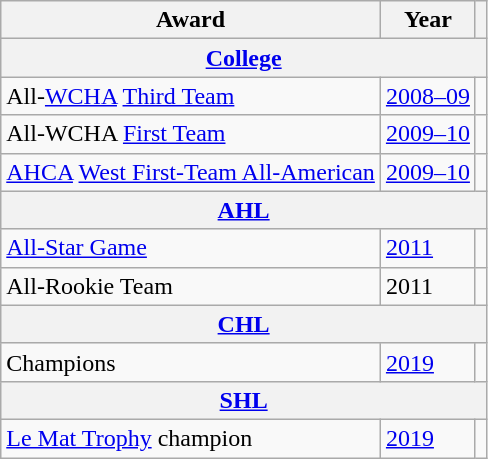<table class="wikitable">
<tr>
<th>Award</th>
<th>Year</th>
<th></th>
</tr>
<tr>
<th colspan="3"><a href='#'>College</a></th>
</tr>
<tr>
<td>All-<a href='#'>WCHA</a> <a href='#'>Third Team</a></td>
<td><a href='#'>2008–09</a></td>
<td></td>
</tr>
<tr>
<td>All-WCHA <a href='#'>First Team</a></td>
<td><a href='#'>2009–10</a></td>
<td></td>
</tr>
<tr>
<td><a href='#'>AHCA</a> <a href='#'>West First-Team All-American</a></td>
<td><a href='#'>2009–10</a></td>
<td></td>
</tr>
<tr>
<th colspan="3"><a href='#'>AHL</a></th>
</tr>
<tr>
<td><a href='#'>All-Star Game</a></td>
<td><a href='#'>2011</a></td>
<td></td>
</tr>
<tr>
<td>All-Rookie Team</td>
<td>2011</td>
<td></td>
</tr>
<tr>
<th colspan="3"><a href='#'>CHL</a></th>
</tr>
<tr>
<td>Champions</td>
<td><a href='#'>2019</a></td>
<td></td>
</tr>
<tr>
<th colspan="3"><a href='#'>SHL</a></th>
</tr>
<tr>
<td><a href='#'>Le Mat Trophy</a> champion</td>
<td><a href='#'>2019</a></td>
<td></td>
</tr>
</table>
